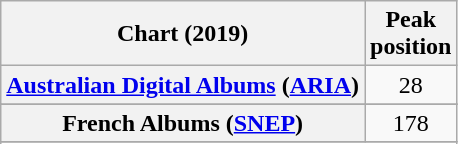<table class="wikitable sortable plainrowheaders" style="text-align:center">
<tr>
<th scope="col">Chart (2019)</th>
<th scope="col">Peak<br>position</th>
</tr>
<tr>
<th scope="row"><a href='#'>Australian Digital Albums</a> (<a href='#'>ARIA</a>)</th>
<td>28</td>
</tr>
<tr>
</tr>
<tr>
</tr>
<tr>
</tr>
<tr>
</tr>
<tr>
<th scope="row">French Albums (<a href='#'>SNEP</a>)</th>
<td>178</td>
</tr>
<tr>
</tr>
<tr>
</tr>
</table>
